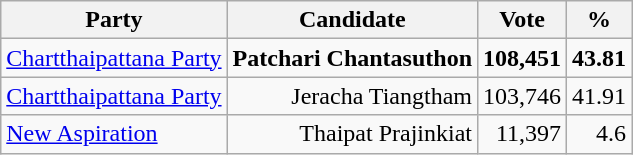<table class="wikitable" style="text-align:right">
<tr>
<th>Party</th>
<th>Candidate</th>
<th>Vote</th>
<th>%</th>
</tr>
<tr>
<td align="left"><a href='#'>Chartthaipattana Party</a></td>
<td><strong>Patchari Chantasuthon</strong></td>
<td><strong>108,451</strong></td>
<td><strong>43.81</strong></td>
</tr>
<tr>
<td align="left"><a href='#'>Chartthaipattana Party</a></td>
<td>Jeracha Tiangtham</td>
<td>103,746</td>
<td>41.91</td>
</tr>
<tr>
<td align="left"><a href='#'>New Aspiration</a></td>
<td>Thaipat Prajinkiat</td>
<td>11,397</td>
<td>4.6</td>
</tr>
</table>
